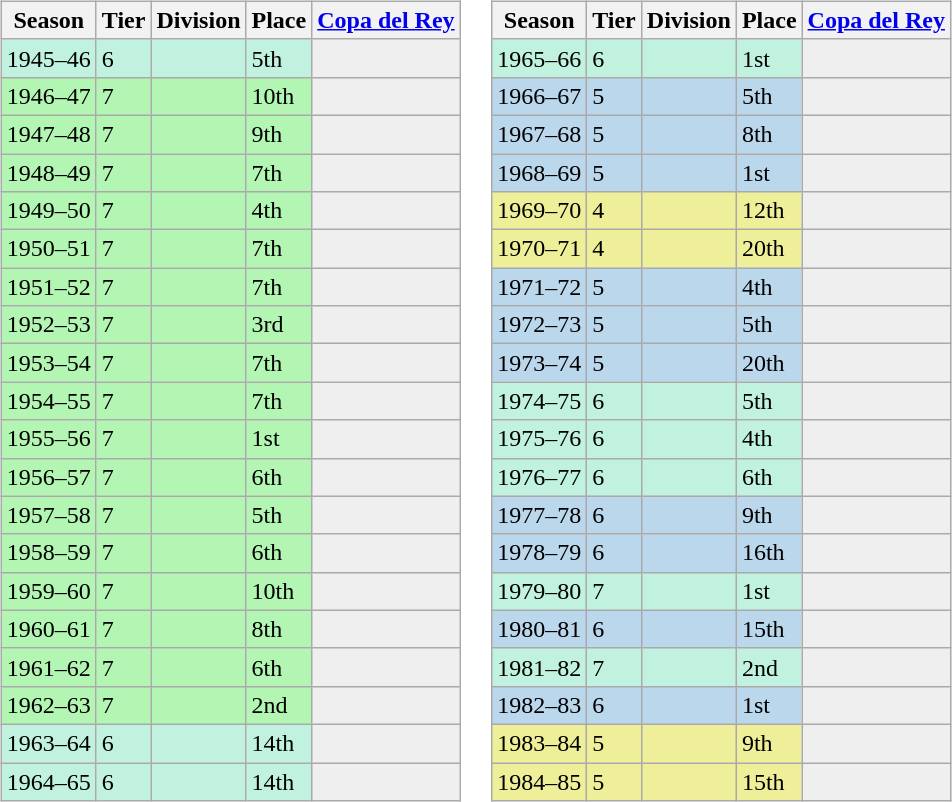<table>
<tr>
<td valign="top" width=0%><br><table class="wikitable">
<tr style="background:#f0f6fa;">
<th>Season</th>
<th>Tier</th>
<th>Division</th>
<th>Place</th>
<th><a href='#'>Copa del Rey</a></th>
</tr>
<tr>
<td style="background:#C0F2DF;">1945–46</td>
<td style="background:#C0F2DF;">6</td>
<td style="background:#C0F2DF;"></td>
<td style="background:#C0F2DF;">5th</td>
<th style="background:#efefef;"></th>
</tr>
<tr>
<td style="background:#B3F5B3;">1946–47</td>
<td style="background:#B3F5B3;">7</td>
<td style="background:#B3F5B3;"></td>
<td style="background:#B3F5B3;">10th</td>
<th style="background:#efefef;"></th>
</tr>
<tr>
<td style="background:#B3F5B3;">1947–48</td>
<td style="background:#B3F5B3;">7</td>
<td style="background:#B3F5B3;"></td>
<td style="background:#B3F5B3;">9th</td>
<th style="background:#efefef;"></th>
</tr>
<tr>
<td style="background:#B3F5B3;">1948–49</td>
<td style="background:#B3F5B3;">7</td>
<td style="background:#B3F5B3;"></td>
<td style="background:#B3F5B3;">7th</td>
<th style="background:#efefef;"></th>
</tr>
<tr>
<td style="background:#B3F5B3;">1949–50</td>
<td style="background:#B3F5B3;">7</td>
<td style="background:#B3F5B3;"></td>
<td style="background:#B3F5B3;">4th</td>
<th style="background:#efefef;"></th>
</tr>
<tr>
<td style="background:#B3F5B3;">1950–51</td>
<td style="background:#B3F5B3;">7</td>
<td style="background:#B3F5B3;"></td>
<td style="background:#B3F5B3;">7th</td>
<th style="background:#efefef;"></th>
</tr>
<tr>
<td style="background:#B3F5B3;">1951–52</td>
<td style="background:#B3F5B3;">7</td>
<td style="background:#B3F5B3;"></td>
<td style="background:#B3F5B3;">7th</td>
<th style="background:#efefef;"></th>
</tr>
<tr>
<td style="background:#B3F5B3;">1952–53</td>
<td style="background:#B3F5B3;">7</td>
<td style="background:#B3F5B3;"></td>
<td style="background:#B3F5B3;">3rd</td>
<th style="background:#efefef;"></th>
</tr>
<tr>
<td style="background:#B3F5B3;">1953–54</td>
<td style="background:#B3F5B3;">7</td>
<td style="background:#B3F5B3;"></td>
<td style="background:#B3F5B3;">7th</td>
<th style="background:#efefef;"></th>
</tr>
<tr>
<td style="background:#B3F5B3;">1954–55</td>
<td style="background:#B3F5B3;">7</td>
<td style="background:#B3F5B3;"></td>
<td style="background:#B3F5B3;">7th</td>
<th style="background:#efefef;"></th>
</tr>
<tr>
<td style="background:#B3F5B3;">1955–56</td>
<td style="background:#B3F5B3;">7</td>
<td style="background:#B3F5B3;"></td>
<td style="background:#B3F5B3;">1st</td>
<th style="background:#efefef;"></th>
</tr>
<tr>
<td style="background:#B3F5B3;">1956–57</td>
<td style="background:#B3F5B3;">7</td>
<td style="background:#B3F5B3;"></td>
<td style="background:#B3F5B3;">6th</td>
<th style="background:#efefef;"></th>
</tr>
<tr>
<td style="background:#B3F5B3;">1957–58</td>
<td style="background:#B3F5B3;">7</td>
<td style="background:#B3F5B3;"></td>
<td style="background:#B3F5B3;">5th</td>
<th style="background:#efefef;"></th>
</tr>
<tr>
<td style="background:#B3F5B3;">1958–59</td>
<td style="background:#B3F5B3;">7</td>
<td style="background:#B3F5B3;"></td>
<td style="background:#B3F5B3;">6th</td>
<th style="background:#efefef;"></th>
</tr>
<tr>
<td style="background:#B3F5B3;">1959–60</td>
<td style="background:#B3F5B3;">7</td>
<td style="background:#B3F5B3;"></td>
<td style="background:#B3F5B3;">10th</td>
<th style="background:#efefef;"></th>
</tr>
<tr>
<td style="background:#B3F5B3;">1960–61</td>
<td style="background:#B3F5B3;">7</td>
<td style="background:#B3F5B3;"></td>
<td style="background:#B3F5B3;">8th</td>
<th style="background:#efefef;"></th>
</tr>
<tr>
<td style="background:#B3F5B3;">1961–62</td>
<td style="background:#B3F5B3;">7</td>
<td style="background:#B3F5B3;"></td>
<td style="background:#B3F5B3;">6th</td>
<th style="background:#efefef;"></th>
</tr>
<tr>
<td style="background:#B3F5B3;">1962–63</td>
<td style="background:#B3F5B3;">7</td>
<td style="background:#B3F5B3;"></td>
<td style="background:#B3F5B3;">2nd</td>
<th style="background:#efefef;"></th>
</tr>
<tr>
<td style="background:#C0F2DF;">1963–64</td>
<td style="background:#C0F2DF;">6</td>
<td style="background:#C0F2DF;"></td>
<td style="background:#C0F2DF;">14th</td>
<th style="background:#efefef;"></th>
</tr>
<tr>
<td style="background:#C0F2DF;">1964–65</td>
<td style="background:#C0F2DF;">6</td>
<td style="background:#C0F2DF;"></td>
<td style="background:#C0F2DF;">14th</td>
<th style="background:#efefef;"></th>
</tr>
</table>
</td>
<td valign="top" width=0%><br><table class="wikitable">
<tr style="background:#f0f6fa;">
<th>Season</th>
<th>Tier</th>
<th>Division</th>
<th>Place</th>
<th><a href='#'>Copa del Rey</a></th>
</tr>
<tr>
<td style="background:#C0F2DF;">1965–66</td>
<td style="background:#C0F2DF;">6</td>
<td style="background:#C0F2DF;"></td>
<td style="background:#C0F2DF;">1st</td>
<th style="background:#efefef;"></th>
</tr>
<tr>
<td style="background:#BBD7EC;">1966–67</td>
<td style="background:#BBD7EC;">5</td>
<td style="background:#BBD7EC;"></td>
<td style="background:#BBD7EC;">5th</td>
<th style="background:#efefef;"></th>
</tr>
<tr>
<td style="background:#BBD7EC;">1967–68</td>
<td style="background:#BBD7EC;">5</td>
<td style="background:#BBD7EC;"></td>
<td style="background:#BBD7EC;">8th</td>
<th style="background:#efefef;"></th>
</tr>
<tr>
<td style="background:#BBD7EC;">1968–69</td>
<td style="background:#BBD7EC;">5</td>
<td style="background:#BBD7EC;"></td>
<td style="background:#BBD7EC;">1st</td>
<th style="background:#efefef;"></th>
</tr>
<tr>
<td style="background:#EFEF99;">1969–70</td>
<td style="background:#EFEF99;">4</td>
<td style="background:#EFEF99;"></td>
<td style="background:#EFEF99;">12th</td>
<td style="background:#efefef;"></td>
</tr>
<tr>
<td style="background:#EFEF99;">1970–71</td>
<td style="background:#EFEF99;">4</td>
<td style="background:#EFEF99;"></td>
<td style="background:#EFEF99;">20th</td>
<td style="background:#efefef;"></td>
</tr>
<tr>
<td style="background:#BBD7EC;">1971–72</td>
<td style="background:#BBD7EC;">5</td>
<td style="background:#BBD7EC;"></td>
<td style="background:#BBD7EC;">4th</td>
<th style="background:#efefef;"></th>
</tr>
<tr>
<td style="background:#BBD7EC;">1972–73</td>
<td style="background:#BBD7EC;">5</td>
<td style="background:#BBD7EC;"></td>
<td style="background:#BBD7EC;">5th</td>
<th style="background:#efefef;"></th>
</tr>
<tr>
<td style="background:#BBD7EC;">1973–74</td>
<td style="background:#BBD7EC;">5</td>
<td style="background:#BBD7EC;"></td>
<td style="background:#BBD7EC;">20th</td>
<th style="background:#efefef;"></th>
</tr>
<tr>
<td style="background:#C0F2DF;">1974–75</td>
<td style="background:#C0F2DF;">6</td>
<td style="background:#C0F2DF;"></td>
<td style="background:#C0F2DF;">5th</td>
<th style="background:#efefef;"></th>
</tr>
<tr>
<td style="background:#C0F2DF;">1975–76</td>
<td style="background:#C0F2DF;">6</td>
<td style="background:#C0F2DF;"></td>
<td style="background:#C0F2DF;">4th</td>
<th style="background:#efefef;"></th>
</tr>
<tr>
<td style="background:#C0F2DF;">1976–77</td>
<td style="background:#C0F2DF;">6</td>
<td style="background:#C0F2DF;"></td>
<td style="background:#C0F2DF;">6th</td>
<th style="background:#efefef;"></th>
</tr>
<tr>
<td style="background:#BBD7EC;">1977–78</td>
<td style="background:#BBD7EC;">6</td>
<td style="background:#BBD7EC;"></td>
<td style="background:#BBD7EC;">9th</td>
<th style="background:#efefef;"></th>
</tr>
<tr>
<td style="background:#BBD7EC;">1978–79</td>
<td style="background:#BBD7EC;">6</td>
<td style="background:#BBD7EC;"></td>
<td style="background:#BBD7EC;">16th</td>
<th style="background:#efefef;"></th>
</tr>
<tr>
<td style="background:#C0F2DF;">1979–80</td>
<td style="background:#C0F2DF;">7</td>
<td style="background:#C0F2DF;"></td>
<td style="background:#C0F2DF;">1st</td>
<th style="background:#efefef;"></th>
</tr>
<tr>
<td style="background:#BBD7EC;">1980–81</td>
<td style="background:#BBD7EC;">6</td>
<td style="background:#BBD7EC;"></td>
<td style="background:#BBD7EC;">15th</td>
<th style="background:#efefef;"></th>
</tr>
<tr>
<td style="background:#C0F2DF;">1981–82</td>
<td style="background:#C0F2DF;">7</td>
<td style="background:#C0F2DF;"></td>
<td style="background:#C0F2DF;">2nd</td>
<th style="background:#efefef;"></th>
</tr>
<tr>
<td style="background:#BBD7EC;">1982–83</td>
<td style="background:#BBD7EC;">6</td>
<td style="background:#BBD7EC;"></td>
<td style="background:#BBD7EC;">1st</td>
<th style="background:#efefef;"></th>
</tr>
<tr>
<td style="background:#EFEF99;">1983–84</td>
<td style="background:#EFEF99;">5</td>
<td style="background:#EFEF99;"></td>
<td style="background:#EFEF99;">9th</td>
<td style="background:#efefef;"></td>
</tr>
<tr>
<td style="background:#EFEF99;">1984–85</td>
<td style="background:#EFEF99;">5</td>
<td style="background:#EFEF99;"></td>
<td style="background:#EFEF99;">15th</td>
<td style="background:#efefef;"></td>
</tr>
</table>
</td>
</tr>
</table>
